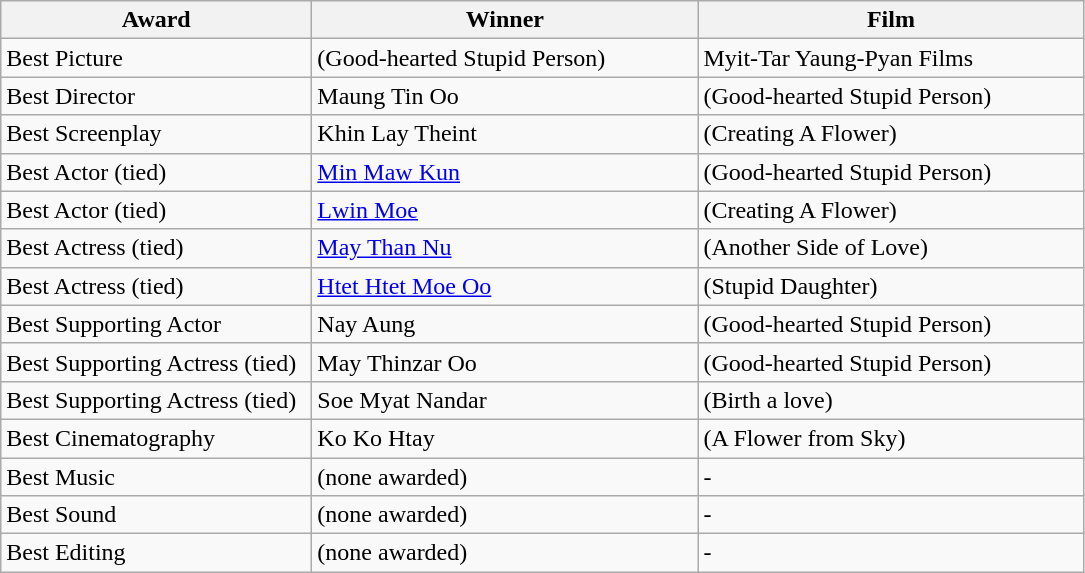<table class="wikitable">
<tr>
<th width="200"><strong>Award</strong></th>
<th width="250"><strong>Winner</strong></th>
<th width="250"><strong>Film</strong></th>
</tr>
<tr>
<td>Best Picture</td>
<td> (Good-hearted Stupid Person)</td>
<td>Myit-Tar Yaung-Pyan Films</td>
</tr>
<tr>
<td>Best Director</td>
<td>Maung Tin Oo</td>
<td> (Good-hearted Stupid Person)</td>
</tr>
<tr>
<td>Best Screenplay</td>
<td>Khin Lay Theint</td>
<td> (Creating A Flower)</td>
</tr>
<tr>
<td>Best Actor (tied)</td>
<td><a href='#'>Min Maw Kun</a></td>
<td> (Good-hearted Stupid Person)</td>
</tr>
<tr>
<td>Best Actor (tied)</td>
<td><a href='#'>Lwin Moe</a></td>
<td> (Creating A Flower)</td>
</tr>
<tr>
<td>Best Actress (tied)</td>
<td><a href='#'>May Than Nu</a></td>
<td> (Another Side of Love)</td>
</tr>
<tr>
<td>Best Actress (tied)</td>
<td><a href='#'>Htet Htet Moe Oo</a></td>
<td> (Stupid Daughter)</td>
</tr>
<tr>
<td>Best Supporting Actor</td>
<td>Nay Aung</td>
<td> (Good-hearted Stupid Person)</td>
</tr>
<tr>
<td>Best Supporting Actress (tied)</td>
<td>May Thinzar Oo</td>
<td> (Good-hearted Stupid Person)</td>
</tr>
<tr>
<td>Best Supporting Actress (tied)</td>
<td>Soe Myat Nandar</td>
<td> (Birth a love)</td>
</tr>
<tr>
<td>Best Cinematography</td>
<td>Ko Ko Htay</td>
<td> (A Flower from Sky)</td>
</tr>
<tr>
<td>Best Music</td>
<td>(none awarded)</td>
<td>-</td>
</tr>
<tr>
<td>Best Sound</td>
<td>(none awarded)</td>
<td>-</td>
</tr>
<tr>
<td>Best Editing</td>
<td>(none awarded)</td>
<td>-</td>
</tr>
</table>
